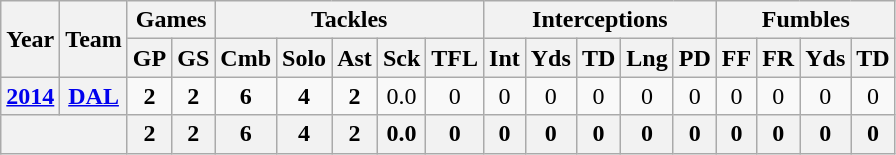<table class="wikitable" style="text-align:center">
<tr>
<th rowspan="2">Year</th>
<th rowspan="2">Team</th>
<th colspan="2">Games</th>
<th colspan="5">Tackles</th>
<th colspan="5">Interceptions</th>
<th colspan="4">Fumbles</th>
</tr>
<tr>
<th>GP</th>
<th>GS</th>
<th>Cmb</th>
<th>Solo</th>
<th>Ast</th>
<th>Sck</th>
<th>TFL</th>
<th>Int</th>
<th>Yds</th>
<th>TD</th>
<th>Lng</th>
<th>PD</th>
<th>FF</th>
<th>FR</th>
<th>Yds</th>
<th>TD</th>
</tr>
<tr>
<th><a href='#'>2014</a></th>
<th><a href='#'>DAL</a></th>
<td><strong>2</strong></td>
<td><strong>2</strong></td>
<td><strong>6</strong></td>
<td><strong>4</strong></td>
<td><strong>2</strong></td>
<td>0.0</td>
<td>0</td>
<td>0</td>
<td>0</td>
<td>0</td>
<td>0</td>
<td>0</td>
<td>0</td>
<td>0</td>
<td>0</td>
<td>0</td>
</tr>
<tr>
<th colspan="2"></th>
<th>2</th>
<th>2</th>
<th>6</th>
<th>4</th>
<th>2</th>
<th>0.0</th>
<th>0</th>
<th>0</th>
<th>0</th>
<th>0</th>
<th>0</th>
<th>0</th>
<th>0</th>
<th>0</th>
<th>0</th>
<th>0</th>
</tr>
</table>
